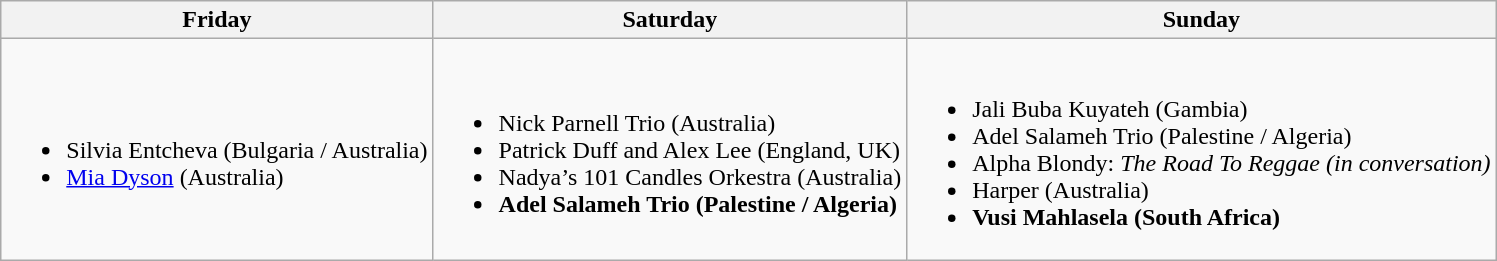<table class="wikitable">
<tr>
<th>Friday</th>
<th>Saturday</th>
<th>Sunday</th>
</tr>
<tr>
<td><br><ul><li>Silvia Entcheva (Bulgaria / Australia)</li><li><a href='#'>Mia Dyson</a> (Australia)</li></ul></td>
<td><br><ul><li>Nick Parnell Trio (Australia)</li><li>Patrick Duff and Alex Lee (England, UK)</li><li>Nadya’s 101 Candles Orkestra (Australia)</li><li><strong>Adel Salameh Trio (Palestine / Algeria)</strong></li></ul></td>
<td><br><ul><li>Jali Buba Kuyateh (Gambia)</li><li>Adel Salameh Trio (Palestine / Algeria)</li><li>Alpha Blondy: <em>The Road To Reggae (in conversation)</em></li><li>Harper (Australia)</li><li><strong>Vusi Mahlasela (South Africa)</strong></li></ul></td>
</tr>
</table>
